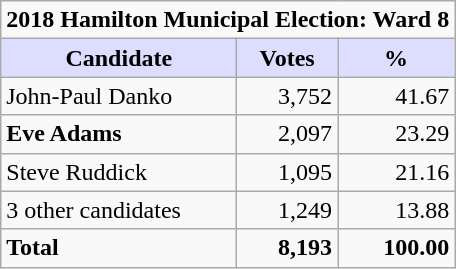<table class="wikitable sortable">
<tr>
<td colspan="3" style="text-align:center;"><strong>2018 Hamilton Municipal Election: Ward 8</strong></td>
</tr>
<tr>
<th style="background:#ddf; width:150px;">Candidate</th>
<th style="background:#ddf;">Votes</th>
<th style="background:#ddf;">%</th>
</tr>
<tr>
<td>John-Paul Danko</td>
<td align=right>3,752</td>
<td align=right>41.67</td>
</tr>
<tr>
<td><strong>Eve Adams</strong></td>
<td align=right>2,097</td>
<td align=right>23.29</td>
</tr>
<tr>
<td>Steve Ruddick</td>
<td align=right>1,095</td>
<td align=right>21.16</td>
</tr>
<tr>
<td>3 other candidates</td>
<td align=right>1,249</td>
<td align=right>13.88</td>
</tr>
<tr>
<td><strong>Total</strong></td>
<td align=right><strong>8,193</strong></td>
<td align=right><strong>100.00</strong></td>
</tr>
</table>
